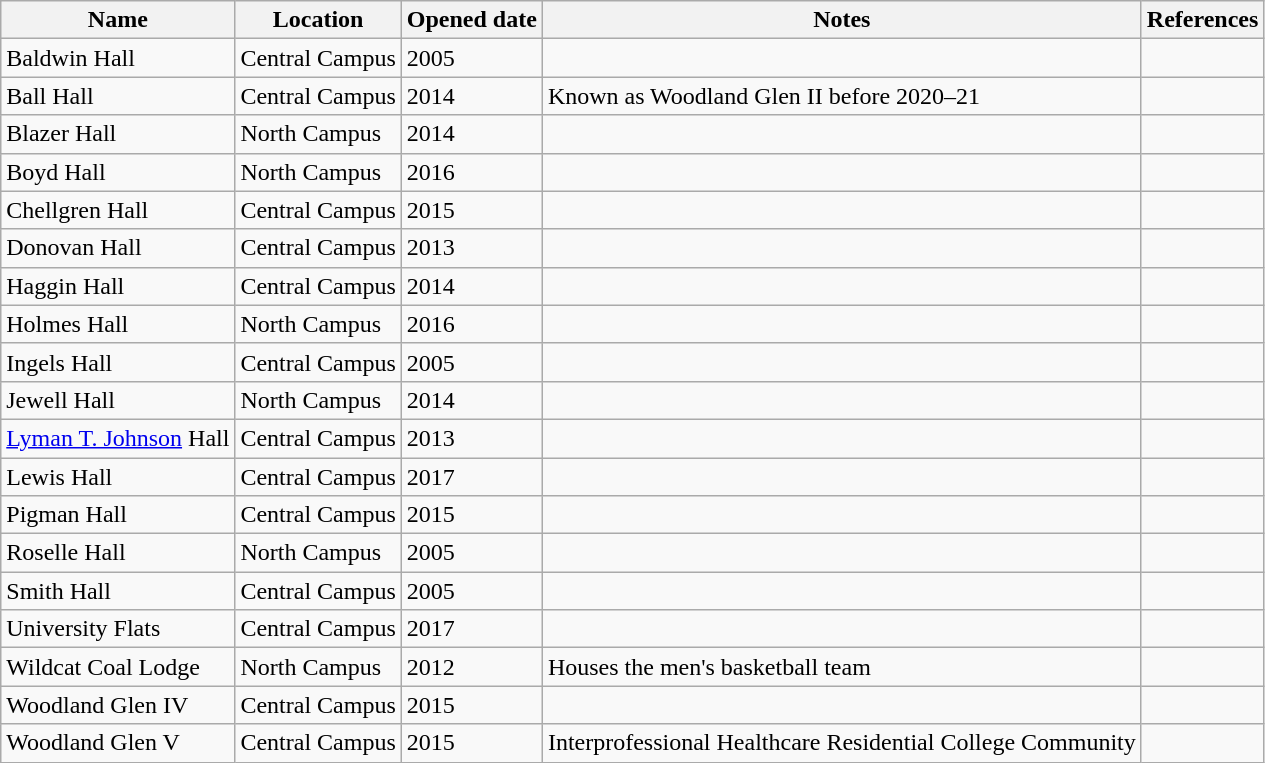<table class="wikitable sortable">
<tr>
<th>Name</th>
<th>Location</th>
<th>Opened date</th>
<th>Notes</th>
<th>References</th>
</tr>
<tr>
<td>Baldwin Hall</td>
<td>Central Campus</td>
<td>2005</td>
<td></td>
<td></td>
</tr>
<tr>
<td>Ball Hall</td>
<td>Central Campus</td>
<td>2014</td>
<td>Known as Woodland Glen II before 2020–21</td>
<td></td>
</tr>
<tr>
<td>Blazer Hall</td>
<td>North Campus</td>
<td>2014</td>
<td></td>
<td></td>
</tr>
<tr>
<td>Boyd Hall</td>
<td>North Campus</td>
<td>2016</td>
<td></td>
<td></td>
</tr>
<tr>
<td>Chellgren Hall</td>
<td>Central Campus</td>
<td>2015</td>
<td></td>
<td></td>
</tr>
<tr>
<td>Donovan Hall</td>
<td>Central Campus</td>
<td>2013</td>
<td></td>
<td></td>
</tr>
<tr>
<td>Haggin Hall</td>
<td>Central Campus</td>
<td>2014</td>
<td></td>
<td></td>
</tr>
<tr>
<td>Holmes Hall</td>
<td>North Campus</td>
<td>2016</td>
<td></td>
<td></td>
</tr>
<tr>
<td>Ingels Hall</td>
<td>Central Campus</td>
<td>2005</td>
<td></td>
<td></td>
</tr>
<tr>
<td>Jewell Hall</td>
<td>North Campus</td>
<td>2014</td>
<td></td>
<td></td>
</tr>
<tr>
<td><a href='#'>Lyman T. Johnson</a> Hall</td>
<td>Central Campus</td>
<td>2013</td>
<td></td>
<td></td>
</tr>
<tr>
<td>Lewis Hall</td>
<td>Central Campus</td>
<td>2017</td>
<td></td>
<td></td>
</tr>
<tr>
<td>Pigman Hall</td>
<td>Central Campus</td>
<td>2015</td>
<td></td>
<td></td>
</tr>
<tr>
<td>Roselle Hall</td>
<td>North Campus</td>
<td>2005</td>
<td></td>
<td></td>
</tr>
<tr>
<td>Smith Hall</td>
<td>Central Campus</td>
<td>2005</td>
<td></td>
<td></td>
</tr>
<tr>
<td>University Flats</td>
<td>Central Campus</td>
<td>2017</td>
<td></td>
<td></td>
</tr>
<tr>
<td>Wildcat Coal Lodge</td>
<td>North Campus</td>
<td>2012</td>
<td>Houses the men's basketball team</td>
<td></td>
</tr>
<tr>
<td>Woodland Glen IV</td>
<td>Central Campus</td>
<td>2015</td>
<td></td>
<td></td>
</tr>
<tr>
<td>Woodland Glen V</td>
<td>Central Campus</td>
<td>2015</td>
<td>Interprofessional Healthcare Residential College Community</td>
<td></td>
</tr>
</table>
